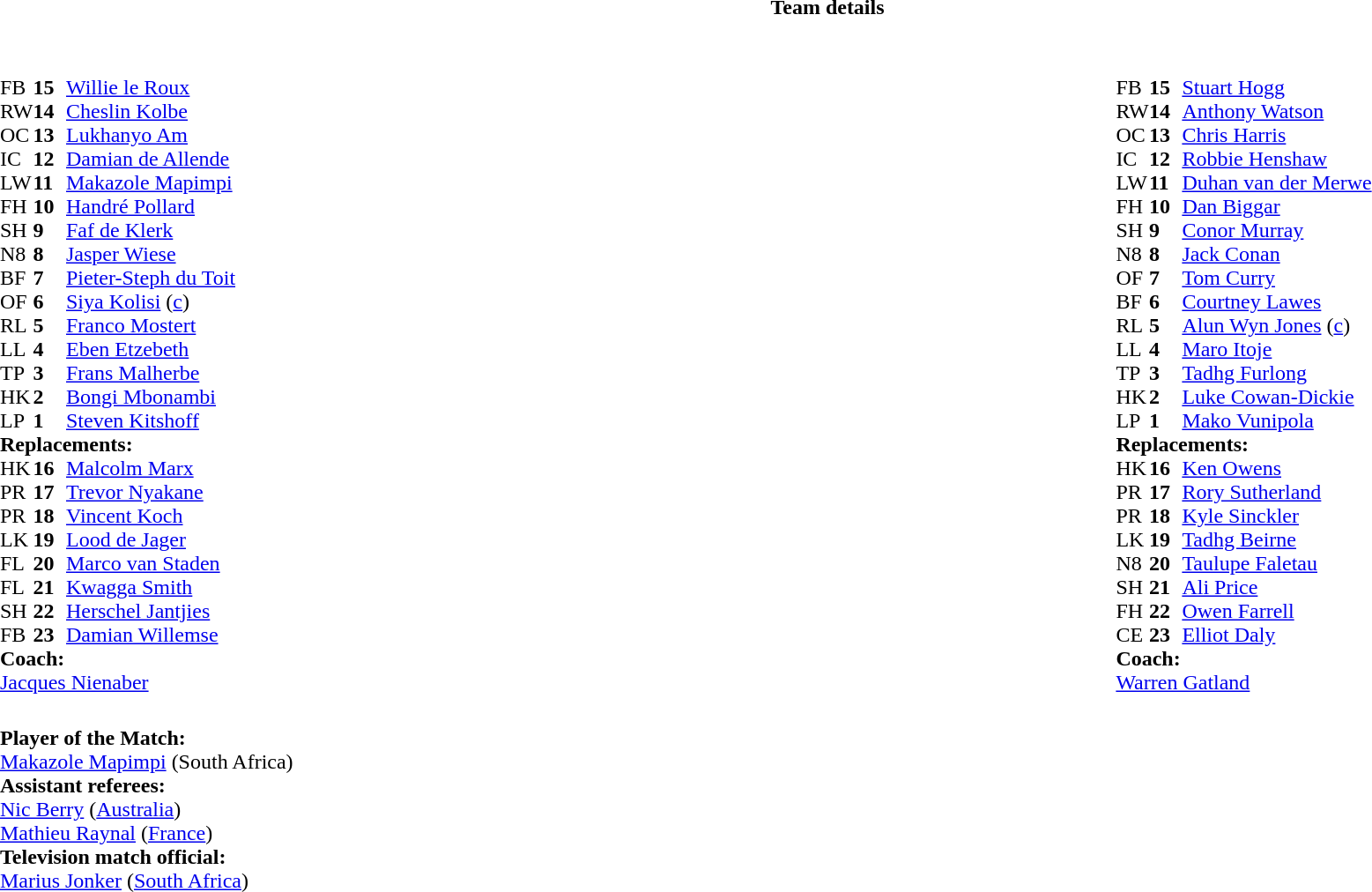<table border="0" style="width:100%;" class="collapsible collapsed">
<tr>
<th>Team details</th>
</tr>
<tr>
<td><br><table style="width:100%">
<tr>
<td style="vertical-align:top;width:50%"><br><table cellspacing="0" cellpadding="0">
<tr>
<th width="25"></th>
<th width="25"></th>
</tr>
<tr>
<td>FB</td>
<td><strong>15</strong></td>
<td><a href='#'>Willie le Roux</a></td>
</tr>
<tr>
<td>RW</td>
<td><strong>14</strong></td>
<td><a href='#'>Cheslin Kolbe</a></td>
<td></td>
</tr>
<tr>
<td>OC</td>
<td><strong>13</strong></td>
<td><a href='#'>Lukhanyo Am</a></td>
</tr>
<tr>
<td>IC</td>
<td><strong>12</strong></td>
<td><a href='#'>Damian de Allende</a></td>
</tr>
<tr>
<td>LW</td>
<td><strong>11</strong></td>
<td><a href='#'>Makazole Mapimpi</a></td>
<td></td>
<td></td>
</tr>
<tr>
<td>FH</td>
<td><strong>10</strong></td>
<td><a href='#'>Handré Pollard</a></td>
</tr>
<tr>
<td>SH</td>
<td><strong>9</strong></td>
<td><a href='#'>Faf de Klerk</a></td>
<td></td>
<td></td>
</tr>
<tr>
<td>N8</td>
<td><strong>8</strong></td>
<td><a href='#'>Jasper Wiese</a></td>
<td></td>
<td></td>
</tr>
<tr>
<td>BF</td>
<td><strong>7</strong></td>
<td><a href='#'>Pieter-Steph du Toit</a></td>
<td></td>
<td></td>
</tr>
<tr>
<td>OF</td>
<td><strong>6</strong></td>
<td><a href='#'>Siya Kolisi</a> (<a href='#'>c</a>)</td>
<td></td>
<td></td>
</tr>
<tr>
<td>RL</td>
<td><strong>5</strong></td>
<td><a href='#'>Franco Mostert</a></td>
</tr>
<tr>
<td>LL</td>
<td><strong>4</strong></td>
<td><a href='#'>Eben Etzebeth</a></td>
</tr>
<tr>
<td>TP</td>
<td><strong>3</strong></td>
<td><a href='#'>Frans Malherbe</a></td>
<td></td>
<td></td>
</tr>
<tr>
<td>HK</td>
<td><strong>2</strong></td>
<td><a href='#'>Bongi Mbonambi</a></td>
<td></td>
<td></td>
</tr>
<tr>
<td>LP</td>
<td><strong>1</strong></td>
<td><a href='#'>Steven Kitshoff</a></td>
<td></td>
<td></td>
</tr>
<tr>
<td colspan=3><strong>Replacements:</strong></td>
</tr>
<tr>
<td>HK</td>
<td><strong>16</strong></td>
<td><a href='#'>Malcolm Marx</a></td>
<td></td>
<td></td>
</tr>
<tr>
<td>PR</td>
<td><strong>17</strong></td>
<td><a href='#'>Trevor Nyakane</a></td>
<td></td>
<td></td>
</tr>
<tr>
<td>PR</td>
<td><strong>18</strong></td>
<td><a href='#'>Vincent Koch</a></td>
<td></td>
<td></td>
</tr>
<tr>
<td>LK</td>
<td><strong>19</strong></td>
<td><a href='#'>Lood de Jager</a></td>
<td></td>
<td></td>
</tr>
<tr>
<td>FL</td>
<td><strong>20</strong></td>
<td><a href='#'>Marco van Staden</a></td>
<td></td>
<td></td>
</tr>
<tr>
<td>FL</td>
<td><strong>21</strong></td>
<td><a href='#'>Kwagga Smith</a></td>
<td></td>
<td></td>
</tr>
<tr>
<td>SH</td>
<td><strong>22</strong></td>
<td><a href='#'>Herschel Jantjies</a></td>
<td></td>
<td></td>
</tr>
<tr>
<td>FB</td>
<td><strong>23</strong></td>
<td><a href='#'>Damian Willemse</a></td>
<td></td>
<td></td>
</tr>
<tr>
<td colspan=3><strong>Coach:</strong></td>
</tr>
<tr>
<td colspan="4"> <a href='#'>Jacques Nienaber</a></td>
</tr>
</table>
</td>
<td valign=top></td>
<td style="vertical-align:top;width:50%"><br><table cellspacing="0" cellpadding="0" style="margin:auto">
<tr>
<th width="25"></th>
<th width="25"></th>
</tr>
<tr>
<td>FB</td>
<td><strong>15</strong></td>
<td> <a href='#'>Stuart Hogg</a></td>
</tr>
<tr>
<td>RW</td>
<td><strong>14</strong></td>
<td> <a href='#'>Anthony Watson</a></td>
</tr>
<tr>
<td>OC</td>
<td><strong>13</strong></td>
<td> <a href='#'>Chris Harris</a></td>
<td></td>
<td></td>
</tr>
<tr>
<td>IC</td>
<td><strong>12</strong></td>
<td> <a href='#'>Robbie Henshaw</a></td>
</tr>
<tr>
<td>LW</td>
<td><strong>11</strong></td>
<td> <a href='#'>Duhan van der Merwe</a></td>
<td></td>
</tr>
<tr>
<td>FH</td>
<td><strong>10</strong></td>
<td> <a href='#'>Dan Biggar</a></td>
<td></td>
<td></td>
</tr>
<tr>
<td>SH</td>
<td><strong>9</strong></td>
<td> <a href='#'>Conor Murray</a></td>
<td></td>
<td></td>
</tr>
<tr>
<td>N8</td>
<td><strong>8</strong></td>
<td> <a href='#'>Jack Conan</a></td>
<td></td>
<td></td>
</tr>
<tr>
<td>OF</td>
<td><strong>7</strong></td>
<td> <a href='#'>Tom Curry</a></td>
</tr>
<tr>
<td>BF</td>
<td><strong>6</strong></td>
<td> <a href='#'>Courtney Lawes</a></td>
<td></td>
<td></td>
</tr>
<tr>
<td>RL</td>
<td><strong>5</strong></td>
<td> <a href='#'>Alun Wyn Jones</a> (<a href='#'>c</a>)</td>
</tr>
<tr>
<td>LL</td>
<td><strong>4</strong></td>
<td> <a href='#'>Maro Itoje</a></td>
</tr>
<tr>
<td>TP</td>
<td><strong>3</strong></td>
<td> <a href='#'>Tadhg Furlong</a></td>
<td></td>
<td></td>
</tr>
<tr>
<td>HK</td>
<td><strong>2</strong></td>
<td> <a href='#'>Luke Cowan-Dickie</a></td>
<td></td>
<td></td>
</tr>
<tr>
<td>LP</td>
<td><strong>1</strong></td>
<td> <a href='#'>Mako Vunipola</a></td>
<td></td>
<td></td>
</tr>
<tr>
<td colspan=3><strong>Replacements:</strong></td>
</tr>
<tr>
<td>HK</td>
<td><strong>16</strong></td>
<td> <a href='#'>Ken Owens</a></td>
<td></td>
<td></td>
</tr>
<tr>
<td>PR</td>
<td><strong>17</strong></td>
<td> <a href='#'>Rory Sutherland</a></td>
<td></td>
<td></td>
</tr>
<tr>
<td>PR</td>
<td><strong>18</strong></td>
<td> <a href='#'>Kyle Sinckler</a></td>
<td></td>
<td></td>
</tr>
<tr>
<td>LK</td>
<td><strong>19</strong></td>
<td> <a href='#'>Tadhg Beirne</a></td>
<td></td>
<td></td>
</tr>
<tr>
<td>N8</td>
<td><strong>20</strong></td>
<td> <a href='#'>Taulupe Faletau</a></td>
<td></td>
<td></td>
</tr>
<tr>
<td>SH</td>
<td><strong>21</strong></td>
<td> <a href='#'>Ali Price</a></td>
<td></td>
<td></td>
</tr>
<tr>
<td>FH</td>
<td><strong>22</strong></td>
<td> <a href='#'>Owen Farrell</a></td>
<td></td>
<td></td>
</tr>
<tr>
<td>CE</td>
<td><strong>23</strong></td>
<td> <a href='#'>Elliot Daly</a></td>
<td></td>
<td></td>
</tr>
<tr>
<td colspan=3><strong>Coach:</strong></td>
</tr>
<tr>
<td colspan="4"> <a href='#'>Warren Gatland</a></td>
</tr>
</table>
</td>
</tr>
</table>
<table style="width:100%">
<tr>
<td><br><strong>Player of the Match:</strong>
<br><a href='#'>Makazole Mapimpi</a> (South Africa)<br><strong>Assistant referees:</strong>
<br><a href='#'>Nic Berry</a> (<a href='#'>Australia</a>)
<br><a href='#'>Mathieu Raynal</a> (<a href='#'>France</a>)
<br><strong>Television match official:</strong>
<br><a href='#'>Marius Jonker</a> (<a href='#'>South Africa</a>)</td>
</tr>
</table>
</td>
</tr>
</table>
